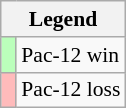<table class="wikitable" style="font-size:90%">
<tr>
<th colspan="2">Legend</th>
</tr>
<tr>
<td style="background:#bfb;"> </td>
<td>Pac-12 win</td>
</tr>
<tr>
<td style="background:#fbb;"> </td>
<td>Pac-12 loss</td>
</tr>
</table>
